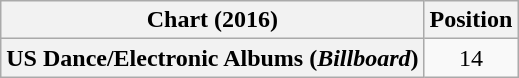<table class="wikitable plainrowheaders" style="text-align:center">
<tr>
<th scope="col">Chart (2016)</th>
<th scope="col">Position</th>
</tr>
<tr>
<th scope="row">US Dance/Electronic Albums (<em>Billboard</em>)</th>
<td>14</td>
</tr>
</table>
